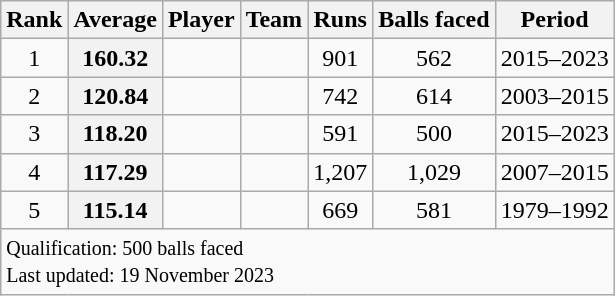<table class="wikitable plainrowheaders sortable">
<tr>
<th scope=col>Rank</th>
<th scope=col>Average</th>
<th scope=col>Player</th>
<th scope=col>Team</th>
<th scope=col>Runs</th>
<th scope=col>Balls faced</th>
<th scope=col>Period</th>
</tr>
<tr>
<td align=center>1</td>
<th scope=row style=text-align:center;>160.32</th>
<td></td>
<td></td>
<td align=center>901</td>
<td align=center>562</td>
<td>2015–2023</td>
</tr>
<tr>
<td align=center>2</td>
<th scope=row style=text-align:center;>120.84</th>
<td></td>
<td></td>
<td align=center>742</td>
<td align=center>614</td>
<td>2003–2015</td>
</tr>
<tr>
<td align=center>3</td>
<th scope=row style=text-align:center;>118.20</th>
<td></td>
<td></td>
<td align=center>591</td>
<td align=center>500</td>
<td>2015–2023</td>
</tr>
<tr>
<td align=center>4</td>
<th scope=row style=text-align:center;>117.29</th>
<td></td>
<td></td>
<td align=center>1,207</td>
<td align=center>1,029</td>
<td>2007–2015</td>
</tr>
<tr>
<td align=center>5</td>
<th scope=row style=text-align:center;>115.14</th>
<td></td>
<td></td>
<td align=center>669</td>
<td align=center>581</td>
<td>1979–1992</td>
</tr>
<tr class=sortbottom>
<td colspan=7><small>Qualification: 500 balls faced<br>Last updated: 19 November 2023</small></td>
</tr>
</table>
